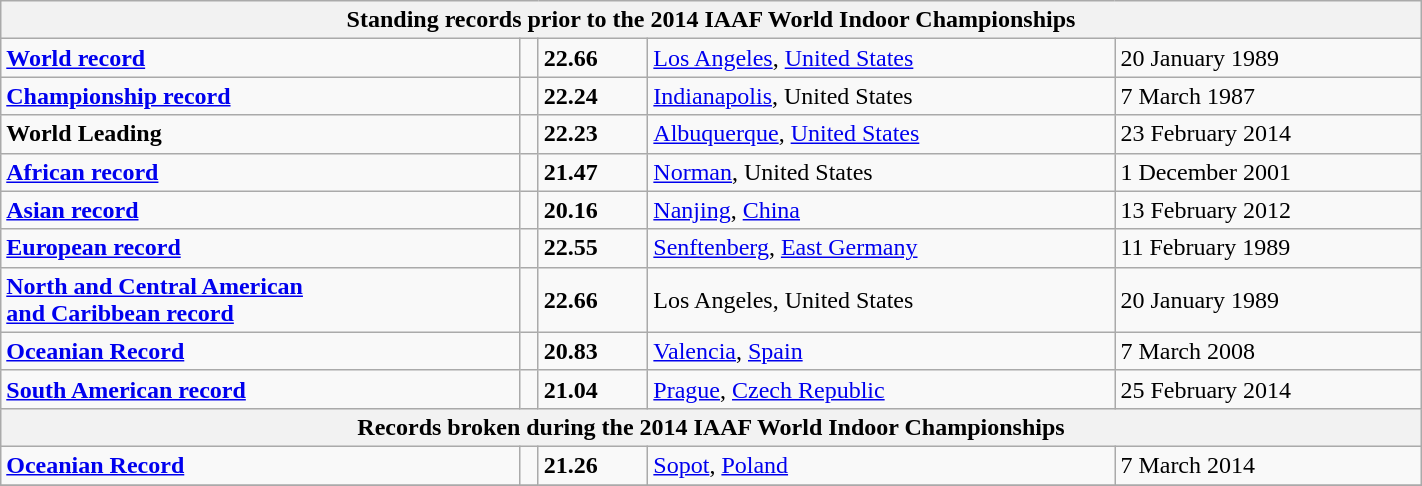<table class="wikitable" width=75%>
<tr>
<th colspan="5">Standing records prior to the 2014 IAAF World Indoor Championships</th>
</tr>
<tr>
<td><strong><a href='#'>World record</a></strong></td>
<td></td>
<td><strong>22.66</strong></td>
<td><a href='#'>Los Angeles</a>, <a href='#'>United States</a></td>
<td>20 January 1989</td>
</tr>
<tr>
<td><strong><a href='#'>Championship record</a></strong></td>
<td></td>
<td><strong>22.24</strong></td>
<td><a href='#'>Indianapolis</a>, United States</td>
<td>7 March 1987</td>
</tr>
<tr>
<td><strong>World Leading</strong></td>
<td></td>
<td><strong>22.23</strong></td>
<td><a href='#'>Albuquerque</a>, <a href='#'>United States</a></td>
<td>23 February 2014</td>
</tr>
<tr>
<td><strong><a href='#'>African record</a></strong></td>
<td></td>
<td><strong>21.47</strong></td>
<td><a href='#'>Norman</a>, United States</td>
<td>1 December 2001</td>
</tr>
<tr>
<td><strong><a href='#'>Asian record</a></strong></td>
<td></td>
<td><strong>20.16</strong></td>
<td><a href='#'>Nanjing</a>, <a href='#'>China</a></td>
<td>13 February 2012</td>
</tr>
<tr>
<td><strong><a href='#'>European record</a></strong></td>
<td></td>
<td><strong>22.55</strong></td>
<td><a href='#'>Senftenberg</a>, <a href='#'>East Germany</a></td>
<td>11 February 1989</td>
</tr>
<tr>
<td><strong><a href='#'>North and Central American <br>and Caribbean record</a></strong></td>
<td></td>
<td><strong>22.66</strong></td>
<td>Los Angeles, United States</td>
<td>20 January 1989</td>
</tr>
<tr>
<td><strong><a href='#'>Oceanian Record</a></strong></td>
<td></td>
<td><strong>20.83</strong></td>
<td><a href='#'>Valencia</a>, <a href='#'>Spain</a></td>
<td>7 March 2008</td>
</tr>
<tr>
<td><strong><a href='#'>South American record</a></strong></td>
<td></td>
<td><strong>21.04</strong></td>
<td><a href='#'>Prague</a>, <a href='#'>Czech Republic</a></td>
<td>25 February 2014</td>
</tr>
<tr>
<th colspan="5">Records broken during the 2014 IAAF World Indoor Championships</th>
</tr>
<tr>
<td><strong><a href='#'>Oceanian Record</a></strong></td>
<td></td>
<td><strong>21.26</strong></td>
<td><a href='#'>Sopot</a>, <a href='#'>Poland</a></td>
<td>7 March 2014</td>
</tr>
<tr>
</tr>
</table>
